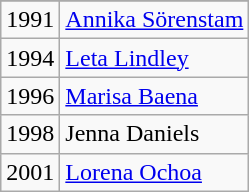<table class="wikitable">
<tr>
</tr>
<tr>
<td>1991</td>
<td><a href='#'>Annika Sörenstam</a></td>
</tr>
<tr>
<td>1994</td>
<td><a href='#'>Leta Lindley</a></td>
</tr>
<tr>
<td>1996</td>
<td><a href='#'>Marisa Baena</a></td>
</tr>
<tr>
<td>1998</td>
<td>Jenna Daniels</td>
</tr>
<tr>
<td>2001</td>
<td><a href='#'>Lorena Ochoa</a></td>
</tr>
</table>
